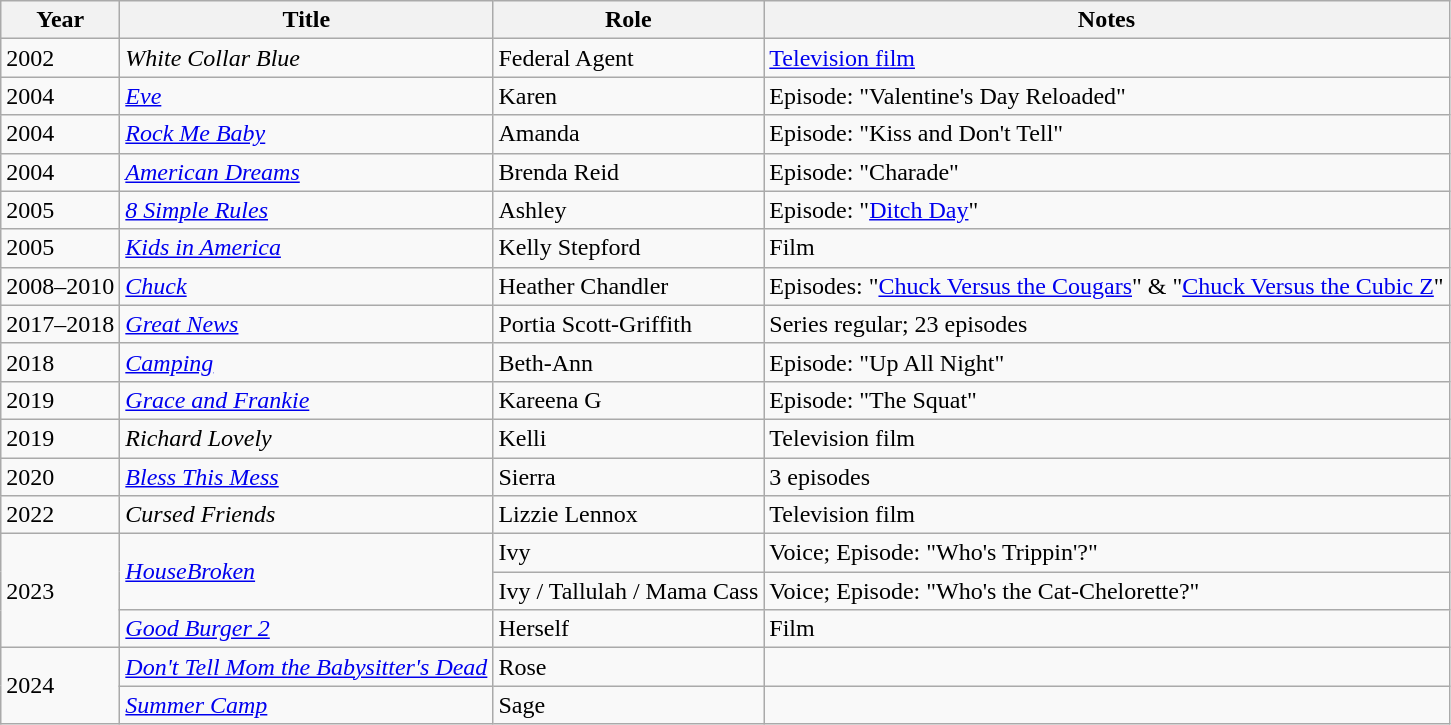<table class="wikitable">
<tr>
<th>Year</th>
<th>Title</th>
<th>Role</th>
<th>Notes</th>
</tr>
<tr>
<td>2002</td>
<td><em>White Collar Blue</em></td>
<td>Federal Agent</td>
<td><a href='#'>Television film</a></td>
</tr>
<tr>
<td>2004</td>
<td><em><a href='#'>Eve</a></em></td>
<td>Karen</td>
<td>Episode: "Valentine's Day Reloaded"</td>
</tr>
<tr>
<td>2004</td>
<td><em><a href='#'>Rock Me Baby</a></em></td>
<td>Amanda</td>
<td>Episode: "Kiss and Don't Tell"</td>
</tr>
<tr>
<td>2004</td>
<td><em><a href='#'>American Dreams</a></em></td>
<td>Brenda Reid</td>
<td>Episode: "Charade"</td>
</tr>
<tr>
<td>2005</td>
<td><em><a href='#'>8 Simple Rules</a></em></td>
<td>Ashley</td>
<td>Episode: "<a href='#'>Ditch Day</a>"</td>
</tr>
<tr>
<td>2005</td>
<td><em><a href='#'>Kids in America</a></em></td>
<td>Kelly Stepford</td>
<td>Film</td>
</tr>
<tr>
<td>2008–2010</td>
<td><em><a href='#'>Chuck</a></em></td>
<td>Heather Chandler</td>
<td>Episodes: "<a href='#'>Chuck Versus the Cougars</a>" & "<a href='#'>Chuck Versus the Cubic Z</a>"</td>
</tr>
<tr>
<td>2017–2018</td>
<td><em><a href='#'>Great News</a></em></td>
<td>Portia Scott-Griffith</td>
<td>Series regular; 23 episodes</td>
</tr>
<tr>
<td>2018</td>
<td><em><a href='#'>Camping</a></em></td>
<td>Beth-Ann</td>
<td>Episode: "Up All Night"</td>
</tr>
<tr>
<td>2019</td>
<td><em><a href='#'>Grace and Frankie</a></em></td>
<td>Kareena G</td>
<td>Episode: "The Squat"</td>
</tr>
<tr>
<td>2019</td>
<td><em>Richard Lovely</em></td>
<td>Kelli</td>
<td>Television film</td>
</tr>
<tr>
<td>2020</td>
<td><em><a href='#'>Bless This Mess</a></em></td>
<td>Sierra</td>
<td>3 episodes</td>
</tr>
<tr>
<td>2022</td>
<td><em>Cursed Friends</em></td>
<td>Lizzie Lennox</td>
<td>Television film</td>
</tr>
<tr>
<td rowspan="3">2023</td>
<td rowspan="2"><em><a href='#'>HouseBroken</a></em></td>
<td>Ivy</td>
<td>Voice; Episode: "Who's Trippin'?"</td>
</tr>
<tr>
<td>Ivy / Tallulah / Mama Cass</td>
<td>Voice; Episode: "Who's the Cat-Chelorette?"</td>
</tr>
<tr>
<td><em><a href='#'>Good Burger 2</a></em></td>
<td>Herself</td>
<td>Film</td>
</tr>
<tr>
<td rowspan="2">2024</td>
<td><em><a href='#'>Don't Tell Mom the Babysitter's Dead</a></em></td>
<td>Rose</td>
<td></td>
</tr>
<tr>
<td><em><a href='#'>Summer Camp</a></em></td>
<td>Sage</td>
<td></td>
</tr>
</table>
